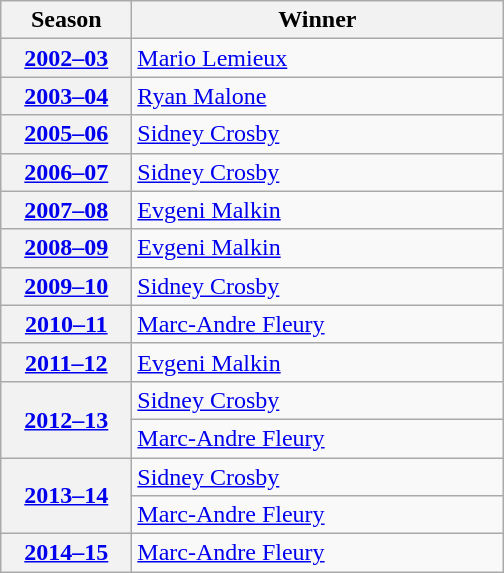<table class="wikitable">
<tr>
<th scope="col" style="width:5em">Season</th>
<th scope="col" style="width:15em">Winner</th>
</tr>
<tr>
<th scope="row"><a href='#'>2002–03</a></th>
<td><a href='#'>Mario Lemieux</a></td>
</tr>
<tr>
<th scope="row"><a href='#'>2003–04</a></th>
<td><a href='#'>Ryan Malone</a></td>
</tr>
<tr>
<th scope="row"><a href='#'>2005–06</a></th>
<td><a href='#'>Sidney Crosby</a></td>
</tr>
<tr>
<th scope="row"><a href='#'>2006–07</a></th>
<td><a href='#'>Sidney Crosby</a></td>
</tr>
<tr>
<th scope="row"><a href='#'>2007–08</a></th>
<td><a href='#'>Evgeni Malkin</a></td>
</tr>
<tr>
<th scope="row"><a href='#'>2008–09</a></th>
<td><a href='#'>Evgeni Malkin</a></td>
</tr>
<tr>
<th scope="row"><a href='#'>2009–10</a></th>
<td><a href='#'>Sidney Crosby</a></td>
</tr>
<tr>
<th scope="row"><a href='#'>2010–11</a></th>
<td><a href='#'>Marc-Andre Fleury</a></td>
</tr>
<tr>
<th scope="row"><a href='#'>2011–12</a></th>
<td><a href='#'>Evgeni Malkin</a></td>
</tr>
<tr>
<th scope="row" rowspan="2"><a href='#'>2012–13</a></th>
<td><a href='#'>Sidney Crosby</a></td>
</tr>
<tr>
<td><a href='#'>Marc-Andre Fleury</a></td>
</tr>
<tr>
<th scope="row" rowspan="2"><a href='#'>2013–14</a></th>
<td><a href='#'>Sidney Crosby</a></td>
</tr>
<tr>
<td><a href='#'>Marc-Andre Fleury</a></td>
</tr>
<tr>
<th scope="row"><a href='#'>2014–15</a></th>
<td><a href='#'>Marc-Andre Fleury</a></td>
</tr>
</table>
